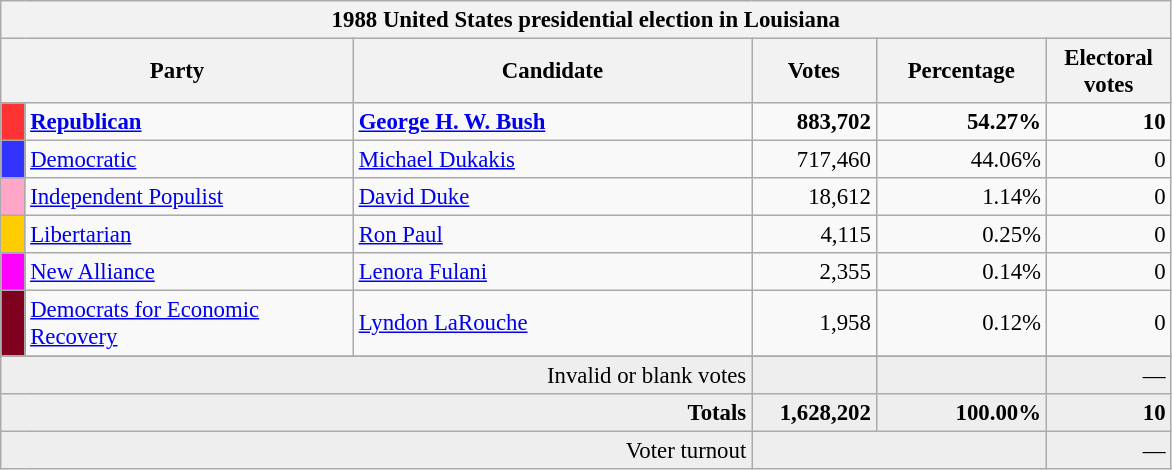<table class="wikitable" style="font-size: 95%;">
<tr>
<th colspan="6">1988 United States presidential election in Louisiana</th>
</tr>
<tr>
<th colspan="2" style="width: 15em">Party</th>
<th style="width: 17em">Candidate</th>
<th style="width: 5em">Votes</th>
<th style="width: 7em">Percentage</th>
<th style="width: 5em">Electoral votes</th>
</tr>
<tr>
<th style="background-color:#FF3333; width: 3px"></th>
<td style="width: 130px"><strong><a href='#'>Republican</a></strong></td>
<td><strong><a href='#'>George H. W. Bush</a></strong></td>
<td align="right"><strong>883,702</strong></td>
<td align="right"><strong>54.27%</strong></td>
<td align="right"><strong>10</strong></td>
</tr>
<tr>
<th style="background-color:#3333FF; width: 3px"></th>
<td style="width: 130px"><a href='#'>Democratic</a></td>
<td><a href='#'>Michael Dukakis</a></td>
<td align="right">717,460</td>
<td align="right">44.06%</td>
<td align="right">0</td>
</tr>
<tr>
<th style="background-color:#FFA6C9; width: 3px"></th>
<td style="width: 130px"><a href='#'>Independent Populist</a></td>
<td><a href='#'>David Duke</a></td>
<td align="right">18,612</td>
<td align="right">1.14%</td>
<td align="right">0</td>
</tr>
<tr>
<th style="background-color:#FFCC00; width: 3px"></th>
<td style="width: 130px"><a href='#'>Libertarian</a></td>
<td><a href='#'>Ron Paul</a></td>
<td align="right">4,115</td>
<td align="right">0.25%</td>
<td align="right">0</td>
</tr>
<tr>
<th style="background-color:#FF00FF; width: 3px"></th>
<td style="width: 130px"><a href='#'>New Alliance</a></td>
<td><a href='#'>Lenora Fulani</a></td>
<td align="right">2,355</td>
<td align="right">0.14%</td>
<td align="right">0</td>
</tr>
<tr>
<th style="background-color:#800020; width: 3px"></th>
<td style="width: 130px"><a href='#'>Democrats for Economic Recovery</a></td>
<td><a href='#'>Lyndon LaRouche</a></td>
<td align="right">1,958</td>
<td align="right">0.12%</td>
<td align="right">0</td>
</tr>
<tr>
</tr>
<tr bgcolor="#EEEEEE">
<td colspan="3" align="right">Invalid or blank votes</td>
<td align="right"></td>
<td align="right"></td>
<td align="right">—</td>
</tr>
<tr bgcolor="#EEEEEE">
<td colspan="3" align="right"><strong>Totals</strong></td>
<td align="right"><strong>1,628,202</strong></td>
<td align="right"><strong>100.00%</strong></td>
<td align="right"><strong>10</strong></td>
</tr>
<tr bgcolor="#EEEEEE">
<td colspan="3" align="right">Voter turnout</td>
<td colspan="2" align="right"></td>
<td align="right">—</td>
</tr>
</table>
